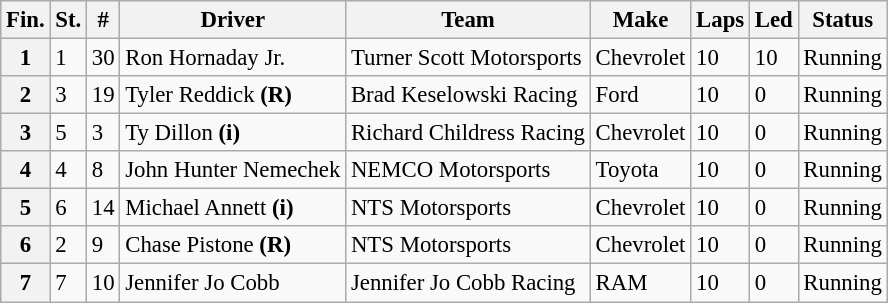<table class="wikitable" style="font-size:95%">
<tr>
<th>Fin.</th>
<th>St.</th>
<th>#</th>
<th>Driver</th>
<th>Team</th>
<th>Make</th>
<th>Laps</th>
<th>Led</th>
<th>Status</th>
</tr>
<tr>
<th>1</th>
<td>1</td>
<td>30</td>
<td>Ron Hornaday Jr.</td>
<td>Turner Scott Motorsports</td>
<td>Chevrolet</td>
<td>10</td>
<td>10</td>
<td>Running</td>
</tr>
<tr>
<th>2</th>
<td>3</td>
<td>19</td>
<td>Tyler Reddick <strong>(R)</strong></td>
<td>Brad Keselowski Racing</td>
<td>Ford</td>
<td>10</td>
<td>0</td>
<td>Running</td>
</tr>
<tr>
<th>3</th>
<td>5</td>
<td>3</td>
<td>Ty Dillon <strong>(i)</strong></td>
<td>Richard Childress Racing</td>
<td>Chevrolet</td>
<td>10</td>
<td>0</td>
<td>Running</td>
</tr>
<tr>
<th>4</th>
<td>4</td>
<td>8</td>
<td>John Hunter Nemechek</td>
<td>NEMCO Motorsports</td>
<td>Toyota</td>
<td>10</td>
<td>0</td>
<td>Running</td>
</tr>
<tr>
<th>5</th>
<td>6</td>
<td>14</td>
<td>Michael Annett <strong>(i)</strong></td>
<td>NTS Motorsports</td>
<td>Chevrolet</td>
<td>10</td>
<td>0</td>
<td>Running</td>
</tr>
<tr>
<th>6</th>
<td>2</td>
<td>9</td>
<td>Chase Pistone <strong>(R)</strong></td>
<td>NTS Motorsports</td>
<td>Chevrolet</td>
<td>10</td>
<td>0</td>
<td>Running</td>
</tr>
<tr>
<th>7</th>
<td>7</td>
<td>10</td>
<td>Jennifer Jo Cobb</td>
<td>Jennifer Jo Cobb Racing</td>
<td>RAM</td>
<td>10</td>
<td>0</td>
<td>Running</td>
</tr>
</table>
